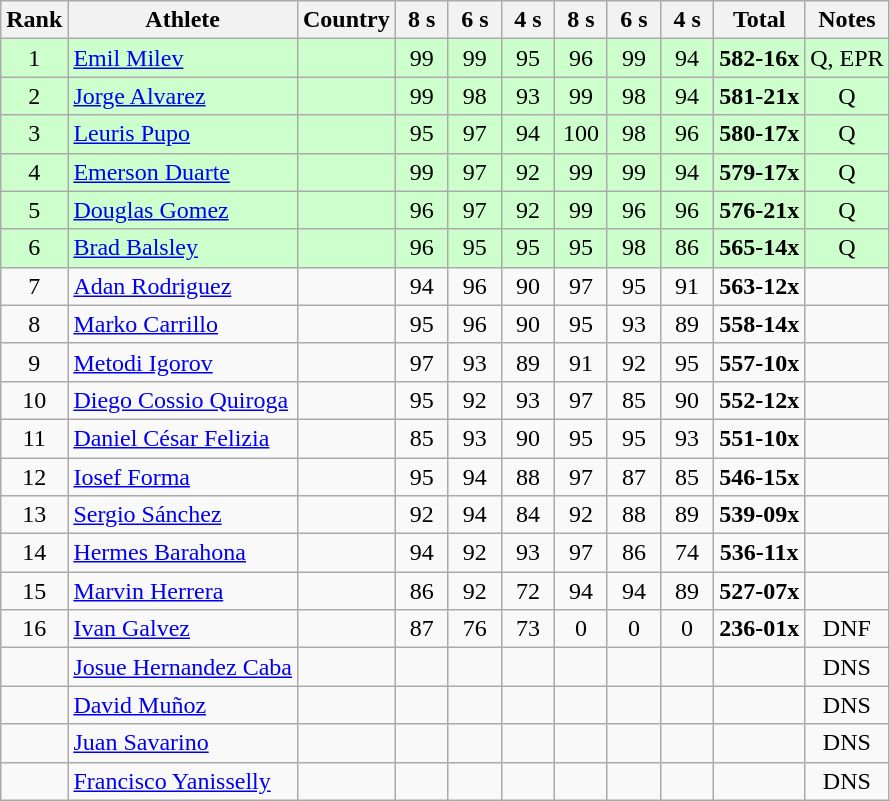<table class="wikitable sortable" style="text-align:center">
<tr>
<th>Rank</th>
<th>Athlete</th>
<th>Country</th>
<th class="sortable" style="width: 28px">8 s</th>
<th class="sortable" style="width: 28px">6 s</th>
<th class="sortable" style="width: 28px">4 s</th>
<th class="sortable" style="width: 28px">8 s</th>
<th class="sortable" style="width: 28px">6 s</th>
<th class="sortable" style="width: 28px">4 s</th>
<th>Total</th>
<th class="unsortable">Notes</th>
</tr>
<tr bgcolor=ccffcc>
<td>1</td>
<td align=left><a href='#'>Emil Milev</a></td>
<td align=left></td>
<td>99</td>
<td>99</td>
<td>95</td>
<td>96</td>
<td>99</td>
<td>94</td>
<td><strong>582-16x</strong></td>
<td>Q, EPR</td>
</tr>
<tr bgcolor=ccffcc>
<td>2</td>
<td align=left><a href='#'>Jorge Alvarez</a></td>
<td align=left></td>
<td>99</td>
<td>98</td>
<td>93</td>
<td>99</td>
<td>98</td>
<td>94</td>
<td><strong>581-21x</strong></td>
<td>Q</td>
</tr>
<tr bgcolor=ccffcc>
<td>3</td>
<td align=left><a href='#'>Leuris Pupo</a></td>
<td align=left></td>
<td>95</td>
<td>97</td>
<td>94</td>
<td>100</td>
<td>98</td>
<td>96</td>
<td><strong>580-17x</strong></td>
<td>Q</td>
</tr>
<tr bgcolor=ccffcc>
<td>4</td>
<td align=left><a href='#'>Emerson Duarte</a></td>
<td align=left></td>
<td>99</td>
<td>97</td>
<td>92</td>
<td>99</td>
<td>99</td>
<td>94</td>
<td><strong>579-17x</strong></td>
<td>Q</td>
</tr>
<tr bgcolor=ccffcc>
<td>5</td>
<td align=left><a href='#'>Douglas Gomez</a></td>
<td align=left></td>
<td>96</td>
<td>97</td>
<td>92</td>
<td>99</td>
<td>96</td>
<td>96</td>
<td><strong>576-21x</strong></td>
<td>Q</td>
</tr>
<tr bgcolor=ccffcc>
<td>6</td>
<td align=left><a href='#'>Brad Balsley</a></td>
<td align=left></td>
<td>96</td>
<td>95</td>
<td>95</td>
<td>95</td>
<td>98</td>
<td>86</td>
<td><strong>565-14x</strong></td>
<td>Q</td>
</tr>
<tr>
<td>7</td>
<td align=left><a href='#'>Adan Rodriguez</a></td>
<td align=left></td>
<td>94</td>
<td>96</td>
<td>90</td>
<td>97</td>
<td>95</td>
<td>91</td>
<td><strong>563-12x</strong></td>
<td></td>
</tr>
<tr>
<td>8</td>
<td align=left><a href='#'>Marko Carrillo</a></td>
<td align=left></td>
<td>95</td>
<td>96</td>
<td>90</td>
<td>95</td>
<td>93</td>
<td>89</td>
<td><strong>558-14x</strong></td>
<td></td>
</tr>
<tr>
<td>9</td>
<td align=left><a href='#'>Metodi Igorov</a></td>
<td align=left></td>
<td>97</td>
<td>93</td>
<td>89</td>
<td>91</td>
<td>92</td>
<td>95</td>
<td><strong>557-10x</strong></td>
<td></td>
</tr>
<tr>
<td>10</td>
<td align=left><a href='#'>Diego Cossio Quiroga</a></td>
<td align=left></td>
<td>95</td>
<td>92</td>
<td>93</td>
<td>97</td>
<td>85</td>
<td>90</td>
<td><strong>552-12x</strong></td>
<td></td>
</tr>
<tr>
<td>11</td>
<td align=left><a href='#'>Daniel César Felizia</a></td>
<td align=left></td>
<td>85</td>
<td>93</td>
<td>90</td>
<td>95</td>
<td>95</td>
<td>93</td>
<td><strong>551-10x</strong></td>
<td></td>
</tr>
<tr>
<td>12</td>
<td align=left><a href='#'>Iosef Forma</a></td>
<td align=left></td>
<td>95</td>
<td>94</td>
<td>88</td>
<td>97</td>
<td>87</td>
<td>85</td>
<td><strong>546-15x</strong></td>
<td></td>
</tr>
<tr>
<td>13</td>
<td align=left><a href='#'>Sergio Sánchez</a></td>
<td align=left></td>
<td>92</td>
<td>94</td>
<td>84</td>
<td>92</td>
<td>88</td>
<td>89</td>
<td><strong>539-09x</strong></td>
<td></td>
</tr>
<tr>
<td>14</td>
<td align=left><a href='#'>Hermes Barahona</a></td>
<td align=left></td>
<td>94</td>
<td>92</td>
<td>93</td>
<td>97</td>
<td>86</td>
<td>74</td>
<td><strong>536-11x</strong></td>
<td></td>
</tr>
<tr>
<td>15</td>
<td align=left><a href='#'>Marvin Herrera</a></td>
<td align=left></td>
<td>86</td>
<td>92</td>
<td>72</td>
<td>94</td>
<td>94</td>
<td>89</td>
<td><strong>527-07x</strong></td>
<td></td>
</tr>
<tr>
<td>16</td>
<td align=left><a href='#'>Ivan Galvez</a></td>
<td align=left></td>
<td>87</td>
<td>76</td>
<td>73</td>
<td>0</td>
<td>0</td>
<td>0</td>
<td><strong>236-01x</strong></td>
<td>DNF</td>
</tr>
<tr>
<td></td>
<td align=left><a href='#'>Josue Hernandez Caba</a></td>
<td align=left></td>
<td></td>
<td></td>
<td></td>
<td></td>
<td></td>
<td></td>
<td></td>
<td>DNS</td>
</tr>
<tr>
<td></td>
<td align=left><a href='#'>David Muñoz</a></td>
<td align=left></td>
<td></td>
<td></td>
<td></td>
<td></td>
<td></td>
<td></td>
<td></td>
<td>DNS</td>
</tr>
<tr>
<td></td>
<td align=left><a href='#'>Juan Savarino</a></td>
<td align=left></td>
<td></td>
<td></td>
<td></td>
<td></td>
<td></td>
<td></td>
<td></td>
<td>DNS</td>
</tr>
<tr>
<td></td>
<td align=left><a href='#'>Francisco Yanisselly</a></td>
<td align=left></td>
<td></td>
<td></td>
<td></td>
<td></td>
<td></td>
<td></td>
<td></td>
<td>DNS</td>
</tr>
</table>
